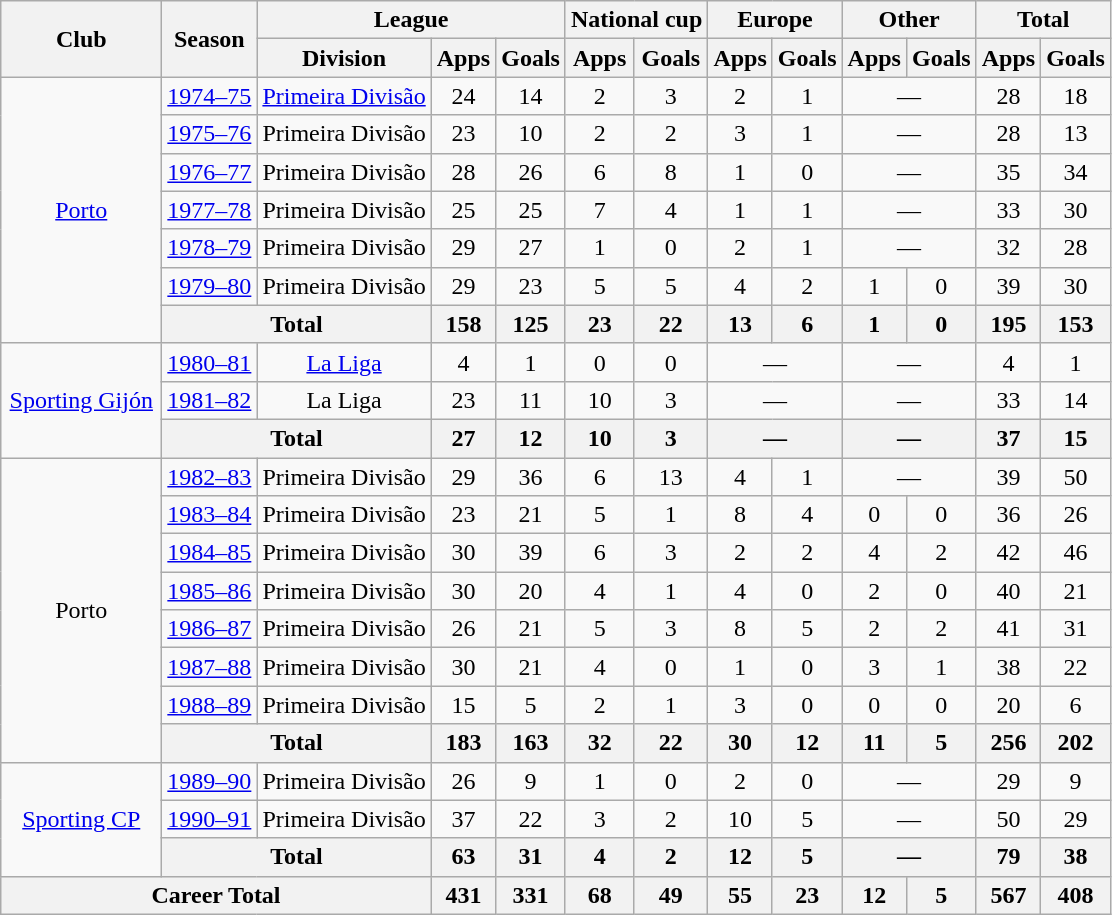<table class="wikitable" style="text-align:center">
<tr>
<th rowspan="2" width="100">Club</th>
<th rowspan="2">Season</th>
<th colspan="3">League</th>
<th colspan="2">National cup</th>
<th colspan="2">Europe</th>
<th colspan="2">Other</th>
<th colspan="2">Total</th>
</tr>
<tr>
<th>Division</th>
<th>Apps</th>
<th>Goals</th>
<th>Apps</th>
<th>Goals</th>
<th>Apps</th>
<th>Goals</th>
<th>Apps</th>
<th>Goals</th>
<th>Apps</th>
<th>Goals</th>
</tr>
<tr>
<td rowspan="7"><a href='#'>Porto</a></td>
<td><a href='#'>1974–75</a></td>
<td><a href='#'>Primeira Divisão</a></td>
<td>24</td>
<td>14</td>
<td>2</td>
<td>3</td>
<td>2</td>
<td>1</td>
<td colspan=2>—</td>
<td>28</td>
<td>18</td>
</tr>
<tr>
<td><a href='#'>1975–76</a></td>
<td>Primeira Divisão</td>
<td>23</td>
<td>10</td>
<td>2</td>
<td>2</td>
<td>3</td>
<td>1</td>
<td colspan=2>—</td>
<td>28</td>
<td>13</td>
</tr>
<tr>
<td><a href='#'>1976–77</a></td>
<td>Primeira Divisão</td>
<td>28</td>
<td>26</td>
<td>6</td>
<td>8</td>
<td>1</td>
<td>0</td>
<td colspan=2>—</td>
<td>35</td>
<td>34</td>
</tr>
<tr>
<td><a href='#'>1977–78</a></td>
<td>Primeira Divisão</td>
<td>25</td>
<td>25</td>
<td>7</td>
<td>4</td>
<td>1</td>
<td>1</td>
<td colspan=2>—</td>
<td>33</td>
<td>30</td>
</tr>
<tr>
<td><a href='#'>1978–79</a></td>
<td>Primeira Divisão</td>
<td>29</td>
<td>27</td>
<td>1</td>
<td>0</td>
<td>2</td>
<td>1</td>
<td colspan=2>—</td>
<td>32</td>
<td>28</td>
</tr>
<tr>
<td><a href='#'>1979–80</a></td>
<td>Primeira Divisão</td>
<td>29</td>
<td>23</td>
<td>5</td>
<td>5</td>
<td>4</td>
<td>2</td>
<td>1</td>
<td>0</td>
<td>39</td>
<td>30</td>
</tr>
<tr>
<th colspan="2">Total</th>
<th>158</th>
<th>125</th>
<th>23</th>
<th>22</th>
<th>13</th>
<th>6</th>
<th>1</th>
<th>0</th>
<th>195</th>
<th>153</th>
</tr>
<tr>
<td rowspan="3"><a href='#'>Sporting Gijón</a></td>
<td><a href='#'>1980–81</a></td>
<td><a href='#'>La Liga</a></td>
<td>4</td>
<td>1</td>
<td>0</td>
<td>0</td>
<td colspan=2>—</td>
<td colspan=2>—</td>
<td>4</td>
<td>1</td>
</tr>
<tr>
<td><a href='#'>1981–82</a></td>
<td>La Liga</td>
<td>23</td>
<td>11</td>
<td>10</td>
<td>3</td>
<td colspan=2>—</td>
<td colspan=2>—</td>
<td>33</td>
<td>14</td>
</tr>
<tr>
<th colspan="2">Total</th>
<th>27</th>
<th>12</th>
<th>10</th>
<th>3</th>
<th colspan=2>—</th>
<th colspan=2>—</th>
<th>37</th>
<th>15</th>
</tr>
<tr>
<td rowspan="8">Porto</td>
<td><a href='#'>1982–83</a></td>
<td>Primeira Divisão</td>
<td>29</td>
<td>36</td>
<td>6</td>
<td>13</td>
<td>4</td>
<td>1</td>
<td colspan=2>—</td>
<td>39</td>
<td>50</td>
</tr>
<tr>
<td><a href='#'>1983–84</a></td>
<td>Primeira Divisão</td>
<td>23</td>
<td>21</td>
<td>5</td>
<td>1</td>
<td>8</td>
<td>4</td>
<td>0</td>
<td>0</td>
<td>36</td>
<td>26</td>
</tr>
<tr>
<td><a href='#'>1984–85</a></td>
<td>Primeira Divisão</td>
<td>30</td>
<td>39</td>
<td>6</td>
<td>3</td>
<td>2</td>
<td>2</td>
<td>4</td>
<td>2</td>
<td>42</td>
<td>46</td>
</tr>
<tr>
<td><a href='#'>1985–86</a></td>
<td>Primeira Divisão</td>
<td>30</td>
<td>20</td>
<td>4</td>
<td>1</td>
<td>4</td>
<td>0</td>
<td>2</td>
<td>0</td>
<td>40</td>
<td>21</td>
</tr>
<tr>
<td><a href='#'>1986–87</a></td>
<td>Primeira Divisão</td>
<td>26</td>
<td>21</td>
<td>5</td>
<td>3</td>
<td>8</td>
<td>5</td>
<td>2</td>
<td>2</td>
<td>41</td>
<td>31</td>
</tr>
<tr>
<td><a href='#'>1987–88</a></td>
<td>Primeira Divisão</td>
<td>30</td>
<td>21</td>
<td>4</td>
<td>0</td>
<td>1</td>
<td>0</td>
<td>3</td>
<td>1</td>
<td>38</td>
<td>22</td>
</tr>
<tr>
<td><a href='#'>1988–89</a></td>
<td>Primeira Divisão</td>
<td>15</td>
<td>5</td>
<td>2</td>
<td>1</td>
<td>3</td>
<td>0</td>
<td>0</td>
<td>0</td>
<td>20</td>
<td>6</td>
</tr>
<tr>
<th colspan="2">Total</th>
<th>183</th>
<th>163</th>
<th>32</th>
<th>22</th>
<th>30</th>
<th>12</th>
<th>11</th>
<th>5</th>
<th>256</th>
<th>202</th>
</tr>
<tr>
<td rowspan="3"><a href='#'>Sporting CP</a></td>
<td><a href='#'>1989–90</a></td>
<td>Primeira Divisão</td>
<td>26</td>
<td>9</td>
<td>1</td>
<td>0</td>
<td>2</td>
<td>0</td>
<td colspan=2>—</td>
<td>29</td>
<td>9</td>
</tr>
<tr>
<td><a href='#'>1990–91</a></td>
<td>Primeira Divisão</td>
<td>37</td>
<td>22</td>
<td>3</td>
<td>2</td>
<td>10</td>
<td>5</td>
<td colspan=2>—</td>
<td>50</td>
<td>29</td>
</tr>
<tr>
<th colspan="2">Total</th>
<th>63</th>
<th>31</th>
<th>4</th>
<th>2</th>
<th>12</th>
<th>5</th>
<th colspan=2>—</th>
<th>79</th>
<th>38</th>
</tr>
<tr>
<th colspan="3">Career Total</th>
<th>431</th>
<th>331</th>
<th>68</th>
<th>49</th>
<th>55</th>
<th>23</th>
<th>12</th>
<th>5</th>
<th>567</th>
<th>408</th>
</tr>
</table>
